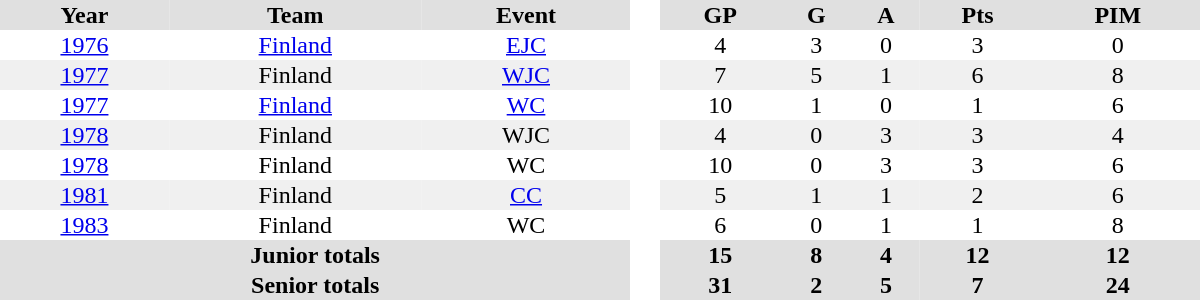<table border="0" cellpadding="1" cellspacing="0" style="text-align:center; width:50em">
<tr ALIGN="center" bgcolor="#e0e0e0">
<th>Year</th>
<th>Team</th>
<th>Event</th>
<th rowspan="99" bgcolor="#ffffff"> </th>
<th>GP</th>
<th>G</th>
<th>A</th>
<th>Pts</th>
<th>PIM</th>
</tr>
<tr>
<td><a href='#'>1976</a></td>
<td><a href='#'>Finland</a></td>
<td><a href='#'>EJC</a></td>
<td>4</td>
<td>3</td>
<td>0</td>
<td>3</td>
<td>0</td>
</tr>
<tr bgcolor="#f0f0f0">
<td><a href='#'>1977</a></td>
<td>Finland</td>
<td><a href='#'>WJC</a></td>
<td>7</td>
<td>5</td>
<td>1</td>
<td>6</td>
<td>8</td>
</tr>
<tr>
<td><a href='#'>1977</a></td>
<td><a href='#'>Finland</a></td>
<td><a href='#'>WC</a></td>
<td>10</td>
<td>1</td>
<td>0</td>
<td>1</td>
<td>6</td>
</tr>
<tr bgcolor="#f0f0f0">
<td><a href='#'>1978</a></td>
<td>Finland</td>
<td>WJC</td>
<td>4</td>
<td>0</td>
<td>3</td>
<td>3</td>
<td>4</td>
</tr>
<tr>
<td><a href='#'>1978</a></td>
<td>Finland</td>
<td>WC</td>
<td>10</td>
<td>0</td>
<td>3</td>
<td>3</td>
<td>6</td>
</tr>
<tr bgcolor="#f0f0f0">
<td><a href='#'>1981</a></td>
<td>Finland</td>
<td><a href='#'>CC</a></td>
<td>5</td>
<td>1</td>
<td>1</td>
<td>2</td>
<td>6</td>
</tr>
<tr>
<td><a href='#'>1983</a></td>
<td>Finland</td>
<td>WC</td>
<td>6</td>
<td>0</td>
<td>1</td>
<td>1</td>
<td>8</td>
</tr>
<tr bgcolor="#e0e0e0">
<th colspan=3>Junior totals</th>
<th>15</th>
<th>8</th>
<th>4</th>
<th>12</th>
<th>12</th>
</tr>
<tr bgcolor="#e0e0e0">
<th colspan=3>Senior totals</th>
<th>31</th>
<th>2</th>
<th>5</th>
<th>7</th>
<th>24</th>
</tr>
</table>
